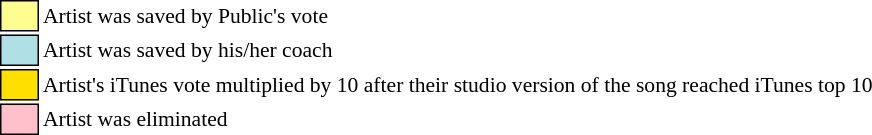<table class="toccolours" style="font-size: 90%; white-space: nowrap;">
<tr>
<td style="background-color:#fdfc8f; border: 1px solid black">      </td>
<td>Artist was saved by Public's vote</td>
</tr>
<tr>
<td style="background-color:#B0E0E6; border: 1px solid black">      </td>
<td>Artist was saved by his/her coach</td>
</tr>
<tr>
<td style="background-color:#FEDF00; border: 1px solid black">      </td>
<td>Artist's iTunes vote multiplied by 10 after their studio version of the song reached iTunes top 10</td>
</tr>
<tr>
<td style="background-color:pink; border: 1px solid black">      </td>
<td>Artist was eliminated</td>
</tr>
<tr>
</tr>
</table>
